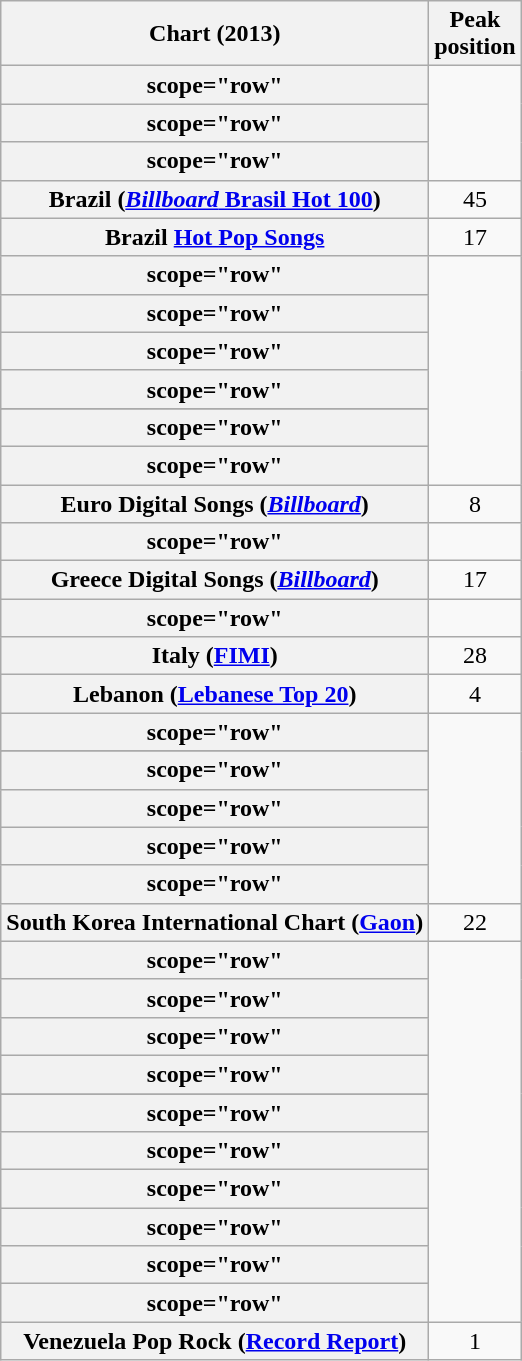<table class="wikitable sortable plainrowheaders" style="text-align:center">
<tr>
<th>Chart (2013)</th>
<th>Peak<br>position</th>
</tr>
<tr>
<th>scope="row"</th>
</tr>
<tr>
<th>scope="row"</th>
</tr>
<tr>
<th>scope="row"</th>
</tr>
<tr>
<th scope="row">Brazil (<a href='#'><em>Billboard</em> Brasil Hot 100</a>)</th>
<td style="text-align:center;">45</td>
</tr>
<tr>
<th scope="row">Brazil <a href='#'>Hot Pop Songs</a></th>
<td style="text-align:center;">17</td>
</tr>
<tr>
<th>scope="row"</th>
</tr>
<tr>
<th>scope="row"</th>
</tr>
<tr>
<th>scope="row"</th>
</tr>
<tr>
<th>scope="row"</th>
</tr>
<tr>
</tr>
<tr>
<th>scope="row"</th>
</tr>
<tr>
<th>scope="row"</th>
</tr>
<tr>
<th scope="row">Euro Digital Songs (<em><a href='#'>Billboard</a></em>)</th>
<td style="text-align:center;">8</td>
</tr>
<tr>
<th>scope="row"</th>
</tr>
<tr>
<th scope="row">Greece Digital Songs (<em><a href='#'>Billboard</a></em>)</th>
<td style="text-align:center;">17</td>
</tr>
<tr>
<th>scope="row"</th>
</tr>
<tr>
<th scope="row">Italy (<a href='#'>FIMI</a>)</th>
<td style="text-align:center;">28</td>
</tr>
<tr>
<th scope="row">Lebanon (<a href='#'>Lebanese Top 20</a>)</th>
<td style="text-align:center;">4</td>
</tr>
<tr>
<th>scope="row"</th>
</tr>
<tr>
</tr>
<tr>
<th>scope="row"</th>
</tr>
<tr>
<th>scope="row"</th>
</tr>
<tr>
<th>scope="row"</th>
</tr>
<tr>
<th>scope="row"</th>
</tr>
<tr>
<th scope="row">South Korea International Chart (<a href='#'>Gaon</a>)</th>
<td style="text-align:center;">22</td>
</tr>
<tr>
<th>scope="row"</th>
</tr>
<tr>
<th>scope="row"</th>
</tr>
<tr>
<th>scope="row"</th>
</tr>
<tr>
<th>scope="row"</th>
</tr>
<tr>
</tr>
<tr>
<th>scope="row"</th>
</tr>
<tr>
<th>scope="row"</th>
</tr>
<tr>
<th>scope="row"</th>
</tr>
<tr>
<th>scope="row"</th>
</tr>
<tr>
<th>scope="row"</th>
</tr>
<tr>
<th>scope="row"</th>
</tr>
<tr>
<th scope="row">Venezuela Pop Rock (<a href='#'>Record Report</a>)</th>
<td style="text-align:center">1</td>
</tr>
</table>
